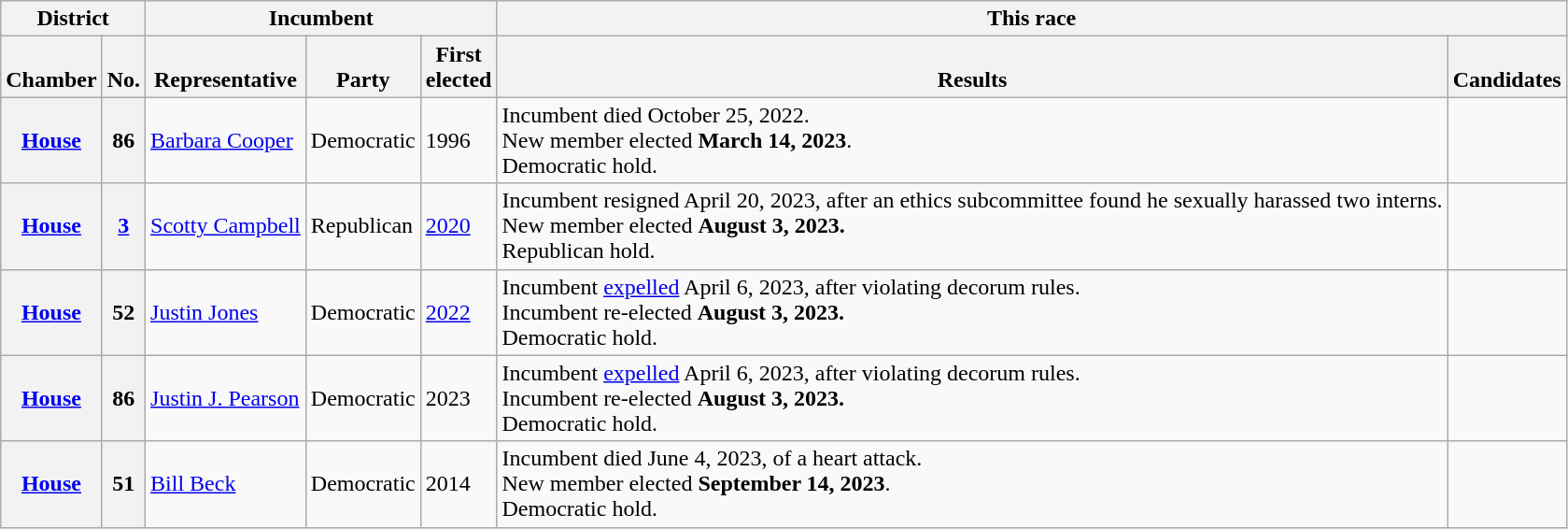<table class="wikitable sortable">
<tr valign=bottom>
<th colspan="2">District</th>
<th colspan="3">Incumbent</th>
<th colspan="2">This race</th>
</tr>
<tr valign=bottom>
<th>Chamber</th>
<th>No.</th>
<th>Representative</th>
<th>Party</th>
<th>First<br>elected</th>
<th>Results</th>
<th>Candidates</th>
</tr>
<tr>
<th><a href='#'>House</a></th>
<th>86</th>
<td><a href='#'>Barbara Cooper</a></td>
<td>Democratic</td>
<td>1996</td>
<td>Incumbent died October 25, 2022.<br>New member elected <strong>March 14, 2023</strong>.<br>Democratic hold.</td>
<td nowrap></td>
</tr>
<tr>
<th><a href='#'>House</a></th>
<th><a href='#'>3</a></th>
<td><a href='#'>Scotty Campbell</a></td>
<td>Republican</td>
<td><a href='#'>2020</a></td>
<td>Incumbent resigned April 20, 2023, after an ethics subcommittee found he sexually harassed two interns.<br>New member elected <strong>August 3, 2023.</strong><br>Republican hold.</td>
<td nowrap></td>
</tr>
<tr>
<th><a href='#'>House</a></th>
<th>52</th>
<td><a href='#'>Justin Jones</a></td>
<td>Democratic</td>
<td><a href='#'>2022</a></td>
<td>Incumbent <a href='#'>expelled</a> April 6, 2023, after violating decorum rules.<br>Incumbent re-elected <strong>August 3, 2023.</strong><br>Democratic hold.</td>
<td nowrap></td>
</tr>
<tr>
<th><a href='#'>House</a></th>
<th>86</th>
<td><a href='#'>Justin J. Pearson</a></td>
<td>Democratic</td>
<td>2023<br></td>
<td>Incumbent <a href='#'>expelled</a> April 6, 2023, after violating decorum rules.<br>Incumbent re-elected <strong>August 3, 2023.</strong><br>Democratic hold.</td>
<td nowrap></td>
</tr>
<tr>
<th><a href='#'>House</a></th>
<th>51</th>
<td><a href='#'>Bill Beck</a></td>
<td>Democratic</td>
<td>2014</td>
<td>Incumbent died June 4, 2023, of a heart attack.<br>New member elected <strong>September 14, 2023</strong>.<br>Democratic hold.</td>
<td nowrap></td>
</tr>
</table>
